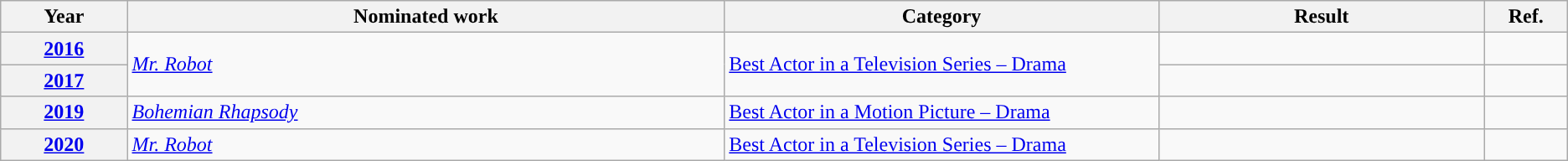<table class="wikitable">
<tr>
<th width=2%>Year</th>
<th width=11%>Nominated work</th>
<th width=8%>Category</th>
<th width=6%>Result</th>
<th width=1%>Ref.</th>
</tr>
<tr>
<th scope=row><a href='#'>2016</a></th>
<td rowspan="2"><em><a href='#'>Mr. Robot</a></em></td>
<td rowspan="2"><a href='#'>Best Actor in a Television Series – Drama</a></td>
<td></td>
<td style="text-align:center;"></td>
</tr>
<tr>
<th scope=row><a href='#'>2017</a></th>
<td></td>
<td style="text-align:center;"></td>
</tr>
<tr>
<th scope=row><a href='#'>2019</a></th>
<td><em><a href='#'>Bohemian Rhapsody</a></em></td>
<td><a href='#'>Best Actor in a Motion Picture – Drama</a></td>
<td></td>
<td style="text-align:center;"></td>
</tr>
<tr>
<th><a href='#'>2020</a></th>
<td><em><a href='#'>Mr. Robot</a></em></td>
<td><a href='#'>Best Actor in a Television Series – Drama</a></td>
<td></td>
<td style="text-align:center;"></td>
</tr>
</table>
